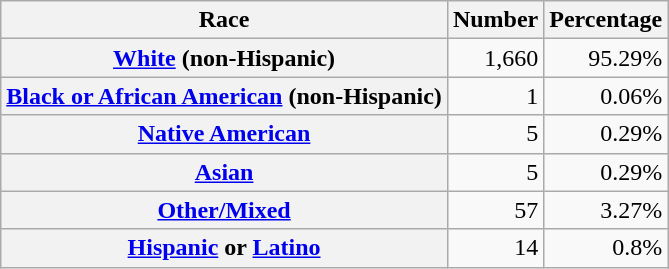<table class="wikitable" style="text-align:right">
<tr>
<th scope="col">Race</th>
<th scope="col">Number</th>
<th scope="col">Percentage</th>
</tr>
<tr>
<th scope="row"><a href='#'>White</a> (non-Hispanic)</th>
<td>1,660</td>
<td>95.29%</td>
</tr>
<tr>
<th scope="row"><a href='#'>Black or African American</a> (non-Hispanic)</th>
<td>1</td>
<td>0.06%</td>
</tr>
<tr>
<th scope="row"><a href='#'>Native American</a></th>
<td>5</td>
<td>0.29%</td>
</tr>
<tr>
<th scope="row"><a href='#'>Asian</a></th>
<td>5</td>
<td>0.29%</td>
</tr>
<tr>
<th scope="row"><a href='#'>Other/Mixed</a></th>
<td>57</td>
<td>3.27%</td>
</tr>
<tr>
<th scope="row"><a href='#'>Hispanic</a> or <a href='#'>Latino</a></th>
<td>14</td>
<td>0.8%</td>
</tr>
</table>
